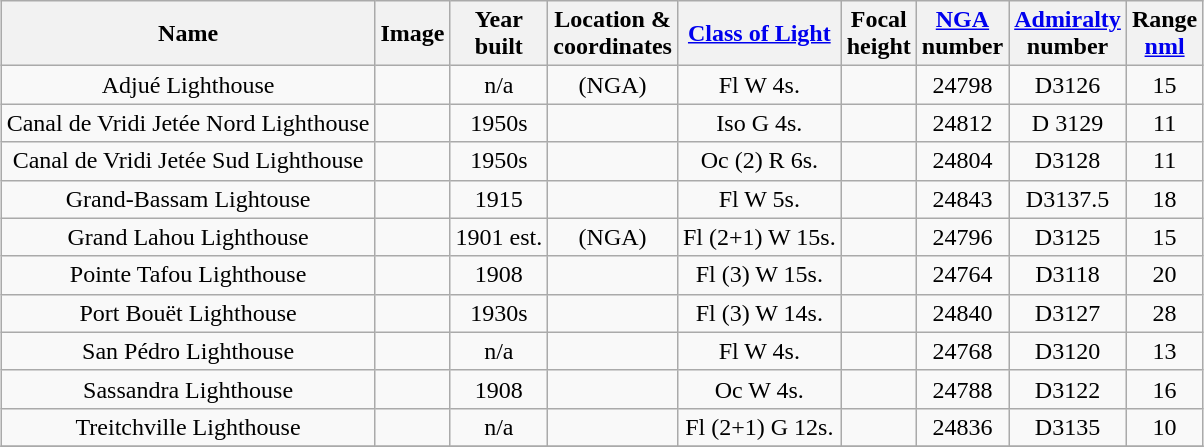<table class="wikitable sortable" style="margin:auto;text-align:center">
<tr>
<th>Name</th>
<th>Image</th>
<th>Year<br>built</th>
<th>Location &<br> coordinates</th>
<th><a href='#'>Class of Light</a></th>
<th>Focal<br>height</th>
<th><a href='#'>NGA</a><br>number</th>
<th><a href='#'>Admiralty</a><br>number</th>
<th>Range<br><a href='#'>nml</a></th>
</tr>
<tr>
<td>Adjué Lighthouse</td>
<td></td>
<td>n/a</td>
<td> (NGA)</td>
<td>Fl W 4s.</td>
<td></td>
<td>24798</td>
<td>D3126</td>
<td>15</td>
</tr>
<tr>
<td>Canal de Vridi Jetée Nord Lighthouse</td>
<td></td>
<td>1950s</td>
<td></td>
<td>Iso G 4s.</td>
<td></td>
<td>24812</td>
<td>D 3129</td>
<td>11</td>
</tr>
<tr>
<td>Canal de Vridi Jetée Sud Lighthouse</td>
<td></td>
<td>1950s</td>
<td></td>
<td>Oc (2) R 6s.</td>
<td></td>
<td>24804</td>
<td>D3128</td>
<td>11</td>
</tr>
<tr>
<td>Grand-Bassam Lightouse</td>
<td></td>
<td>1915</td>
<td></td>
<td>Fl W 5s.</td>
<td></td>
<td>24843</td>
<td>D3137.5</td>
<td>18</td>
</tr>
<tr>
<td>Grand Lahou Lighthouse</td>
<td></td>
<td>1901 est.</td>
<td> (NGA)</td>
<td>Fl (2+1) W 15s.</td>
<td></td>
<td>24796</td>
<td>D3125</td>
<td>15</td>
</tr>
<tr>
<td>Pointe Tafou Lighthouse</td>
<td></td>
<td>1908</td>
<td></td>
<td>Fl (3) W 15s.</td>
<td></td>
<td>24764</td>
<td>D3118</td>
<td>20</td>
</tr>
<tr>
<td>Port Bouët Lighthouse</td>
<td></td>
<td>1930s</td>
<td></td>
<td>Fl (3) W 14s.</td>
<td></td>
<td>24840</td>
<td>D3127</td>
<td>28</td>
</tr>
<tr>
<td>San Pédro Lighthouse</td>
<td></td>
<td>n/a</td>
<td></td>
<td>Fl W 4s.</td>
<td></td>
<td>24768</td>
<td>D3120</td>
<td>13</td>
</tr>
<tr>
<td>Sassandra Lighthouse</td>
<td></td>
<td>1908</td>
<td></td>
<td>Oc W 4s.</td>
<td></td>
<td>24788</td>
<td>D3122</td>
<td>16</td>
</tr>
<tr>
<td>Treitchville Lighthouse</td>
<td></td>
<td>n/a</td>
<td></td>
<td>Fl (2+1) G 12s.</td>
<td></td>
<td>24836</td>
<td>D3135</td>
<td>10</td>
</tr>
<tr>
</tr>
</table>
